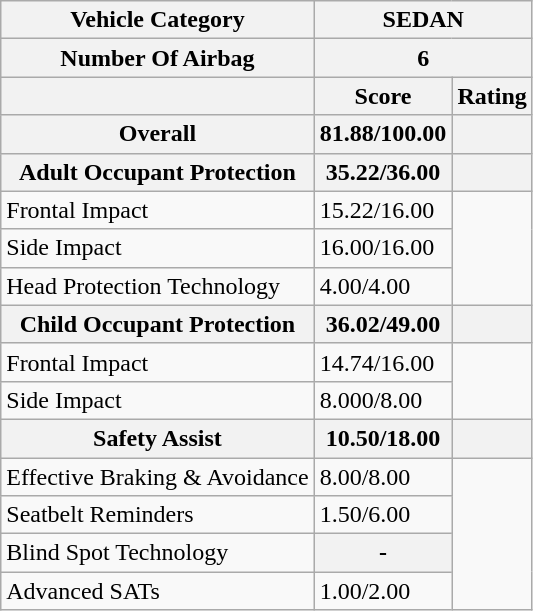<table class="wikitable">
<tr>
<th>Vehicle Category</th>
<th colspan="2">SEDAN</th>
</tr>
<tr>
<th>Number Of Airbag</th>
<th colspan="2">6</th>
</tr>
<tr>
<th></th>
<th>Score</th>
<th>Rating</th>
</tr>
<tr>
<th>Overall</th>
<th>81.88/100.00</th>
<th></th>
</tr>
<tr>
<th>Adult Occupant Protection</th>
<th>35.22/36.00</th>
<th></th>
</tr>
<tr>
<td>Frontal Impact</td>
<td>15.22/16.00</td>
<td rowspan="3"></td>
</tr>
<tr>
<td>Side Impact</td>
<td>16.00/16.00</td>
</tr>
<tr>
<td>Head Protection Technology</td>
<td>4.00/4.00</td>
</tr>
<tr>
<th>Child Occupant Protection</th>
<th>36.02/49.00</th>
<th></th>
</tr>
<tr>
<td>Frontal Impact</td>
<td>14.74/16.00</td>
<td rowspan="2"></td>
</tr>
<tr>
<td>Side Impact</td>
<td>8.000/8.00</td>
</tr>
<tr>
<th>Safety Assist</th>
<th>10.50/18.00</th>
<th></th>
</tr>
<tr>
<td>Effective Braking & Avoidance</td>
<td>8.00/8.00</td>
<td rowspan="4"></td>
</tr>
<tr>
<td>Seatbelt Reminders</td>
<td>1.50/6.00</td>
</tr>
<tr>
<td>Blind Spot Technology</td>
<th>-</th>
</tr>
<tr>
<td>Advanced SATs</td>
<td>1.00/2.00</td>
</tr>
</table>
